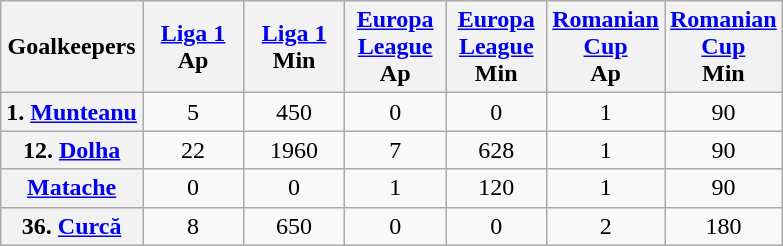<table class="wikitable sortable" style="text-align:center">
<tr>
<th>Goalkeepers</th>
<th width="60"><a href='#'>Liga 1</a><br>Ap</th>
<th width="60"><a href='#'>Liga 1</a><br>Min</th>
<th width="60"><a href='#'>Europa League</a><br>Ap</th>
<th width="60"><a href='#'>Europa League</a><br>Min</th>
<th width="60"><a href='#'>Romanian Cup</a><br>Ap</th>
<th width="60"><a href='#'>Romanian Cup</a><br>Min</th>
</tr>
<tr>
<th>1. <a href='#'>Munteanu</a></th>
<td>5</td>
<td>450</td>
<td>0</td>
<td>0</td>
<td>1</td>
<td>90</td>
</tr>
<tr>
<th>12. <a href='#'>Dolha</a></th>
<td>22</td>
<td>1960</td>
<td>7</td>
<td>628</td>
<td>1</td>
<td>90</td>
</tr>
<tr>
<th><a href='#'>Matache</a></th>
<td>0</td>
<td>0</td>
<td>1</td>
<td>120</td>
<td>1</td>
<td>90</td>
</tr>
<tr>
<th>36. <a href='#'>Curcă</a></th>
<td>8</td>
<td>650</td>
<td>0</td>
<td>0</td>
<td>2</td>
<td>180</td>
</tr>
</table>
